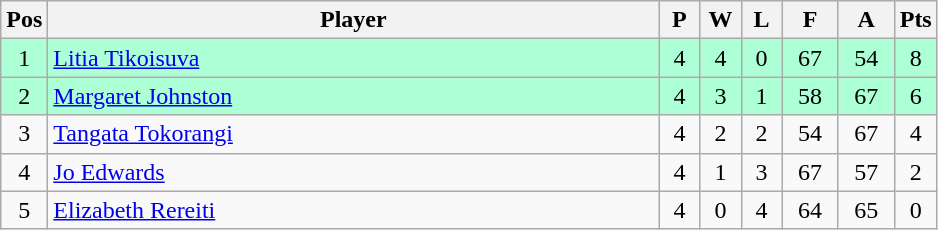<table class="wikitable" style="font-size: 100%">
<tr>
<th width=20>Pos</th>
<th width=400>Player</th>
<th width=20>P</th>
<th width=20>W</th>
<th width=20>L</th>
<th width=30>F</th>
<th width=30>A</th>
<th width=20>Pts</th>
</tr>
<tr align=center style="background: #ADFFD6;">
<td>1</td>
<td align="left"> <a href='#'>Litia Tikoisuva</a></td>
<td>4</td>
<td>4</td>
<td>0</td>
<td>67</td>
<td>54</td>
<td>8</td>
</tr>
<tr align=center style="background: #ADFFD6;">
<td>2</td>
<td align="left"> <a href='#'>Margaret Johnston</a></td>
<td>4</td>
<td>3</td>
<td>1</td>
<td>58</td>
<td>67</td>
<td>6</td>
</tr>
<tr align=center>
<td>3</td>
<td align="left"> <a href='#'>Tangata Tokorangi</a></td>
<td>4</td>
<td>2</td>
<td>2</td>
<td>54</td>
<td>67</td>
<td>4</td>
</tr>
<tr align=center>
<td>4</td>
<td align="left"> <a href='#'>Jo Edwards</a></td>
<td>4</td>
<td>1</td>
<td>3</td>
<td>67</td>
<td>57</td>
<td>2</td>
</tr>
<tr align=center>
<td>5</td>
<td align="left"> <a href='#'>Elizabeth Rereiti</a></td>
<td>4</td>
<td>0</td>
<td>4</td>
<td>64</td>
<td>65</td>
<td>0</td>
</tr>
</table>
